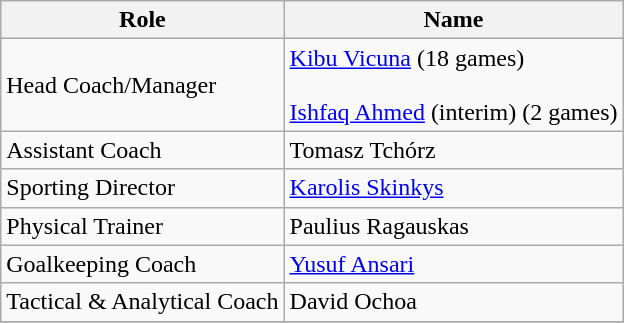<table class="wikitable">
<tr>
<th>Role</th>
<th>Name</th>
</tr>
<tr>
<td>Head Coach/Manager</td>
<td> <a href='#'>Kibu Vicuna</a> (18 games) <br><br> <a href='#'>Ishfaq Ahmed</a> (interim) (2 games)</td>
</tr>
<tr>
<td>Assistant Coach</td>
<td> Tomasz Tchórz</td>
</tr>
<tr>
<td>Sporting Director</td>
<td> <a href='#'>Karolis Skinkys</a></td>
</tr>
<tr>
<td>Physical Trainer</td>
<td> Paulius Ragauskas</td>
</tr>
<tr>
<td>Goalkeeping Coach</td>
<td> <a href='#'>Yusuf Ansari</a></td>
</tr>
<tr>
<td>Tactical & Analytical Coach</td>
<td> David Ochoa</td>
</tr>
<tr>
</tr>
</table>
